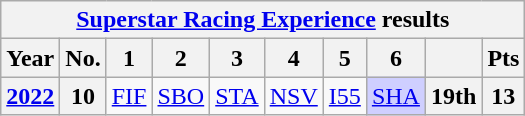<table class="wikitable" style="text-align:center">
<tr>
<th colspan=10><a href='#'>Superstar Racing Experience</a> results</th>
</tr>
<tr>
<th>Year</th>
<th>No.</th>
<th>1</th>
<th>2</th>
<th>3</th>
<th>4</th>
<th>5</th>
<th>6</th>
<th></th>
<th>Pts</th>
</tr>
<tr>
<th><a href='#'>2022</a></th>
<th>10</th>
<td><a href='#'>FIF</a></td>
<td><a href='#'>SBO</a></td>
<td><a href='#'>STA</a></td>
<td><a href='#'>NSV</a></td>
<td><a href='#'>I55</a></td>
<td style="background:#CFCFFF;"><a href='#'>SHA</a><br></td>
<th>19th</th>
<th>13</th>
</tr>
</table>
